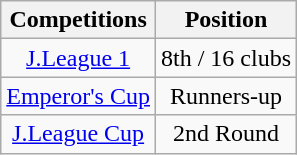<table class="wikitable" style="text-align:center;">
<tr>
<th>Competitions</th>
<th>Position</th>
</tr>
<tr>
<td><a href='#'>J.League 1</a></td>
<td>8th / 16 clubs</td>
</tr>
<tr>
<td><a href='#'>Emperor's Cup</a></td>
<td>Runners-up</td>
</tr>
<tr>
<td><a href='#'>J.League Cup</a></td>
<td>2nd Round</td>
</tr>
</table>
